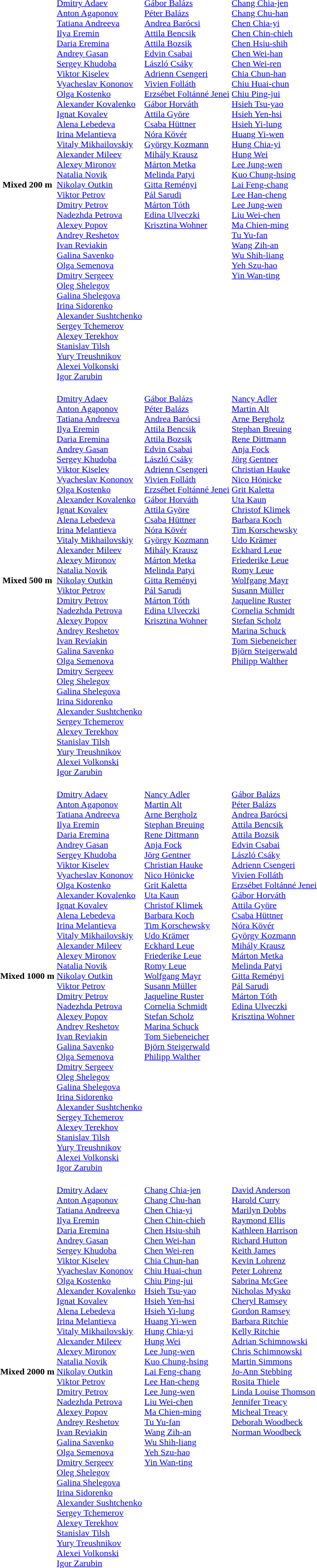<table>
<tr>
<th scope="row">Mixed 200 m</th>
<td><br><a href='#'>Dmitry Adaev</a><br><a href='#'>Anton Agaponov</a><br><a href='#'>Tatiana Andreeva</a><br><a href='#'>Ilya Eremin</a><br><a href='#'>Daria Eremina</a><br><a href='#'>Andrey Gasan</a><br><a href='#'>Sergey Khudoba</a><br><a href='#'>Viktor Kiselev</a><br><a href='#'>Vyacheslav Kononov</a><br><a href='#'>Olga Kostenko</a><br><a href='#'>Alexander Kovalenko</a><br><a href='#'>Ignat Kovalev</a><br><a href='#'>Alena Lebedeva</a><br><a href='#'>Irina Melantieva</a><br><a href='#'>Vitaly Mikhailovskiy</a><br><a href='#'>Alexander Mileev</a><br><a href='#'>Alexey Mironov</a><br><a href='#'>Natalia Novik</a><br><a href='#'>Nikolay Outkin</a><br><a href='#'>Viktor Petrov</a><br><a href='#'>Dmitry Petrov</a><br><a href='#'>Nadezhda Petrova</a><br><a href='#'>Alexey Popov</a><br><a href='#'>Andrey Reshetov</a><br><a href='#'>Ivan Reviakin</a><br><a href='#'>Galina Savenko</a><br><a href='#'>Olga Semenova</a><br><a href='#'>Dmitry Sergeev</a><br><a href='#'>Oleg Shelegov</a><br><a href='#'>Galina Shelegova</a><br><a href='#'>Irina Sidorenko</a><br><a href='#'>Alexander Sushtchenko</a><br><a href='#'>Sergey Tchemerov</a><br><a href='#'>Alexey Terekhov</a><br><a href='#'>Stanislav Tilsh</a><br><a href='#'>Yury Treushnikov</a><br><a href='#'>Alexei Volkonski</a><br><a href='#'>Igor Zarubin</a></td>
<td valign=top><br><a href='#'>Gábor Balázs</a><br><a href='#'>Péter Balázs</a><br><a href='#'>Andrea Barócsi</a><br><a href='#'>Attila Bencsik</a><br><a href='#'>Attila Bozsik</a><br><a href='#'>Edvin Csabai</a><br><a href='#'>László Csáky</a><br><a href='#'>Adrienn Csengeri</a><br><a href='#'>Vivien Folláth</a><br><a href='#'>Erzsébet Foltánné Jenei</a><br><a href='#'>Gábor Horváth</a><br><a href='#'>Attila Györe</a><br><a href='#'>Csaba Hüttner</a><br><a href='#'>Nóra Kövér</a><br><a href='#'>György Kozmann</a><br><a href='#'>Mihály Krausz</a><br><a href='#'>Márton Metka</a><br><a href='#'>Melinda Patyi</a><br><a href='#'>Gitta Reményi</a><br><a href='#'>Pál Sarudi</a><br><a href='#'>Márton Tóth</a><br><a href='#'>Edina Ulveczki</a><br><a href='#'>Krisztina Wohner</a></td>
<td valign=top><br><a href='#'>Chang Chia-jen</a><br><a href='#'>Chang Chu-han</a><br><a href='#'>Chen Chia-yi</a><br><a href='#'>Chen Chin-chieh</a><br><a href='#'>Chen Hsiu-shih</a><br><a href='#'>Chen Wei-han</a><br><a href='#'>Chen Wei-ren</a><br><a href='#'>Chia Chun-han</a><br><a href='#'>Chiu Huai-chun</a><br><a href='#'>Chiu Ping-jui</a><br><a href='#'>Hsieh Tsu-yao</a><br><a href='#'>Hsieh Yen-hsi</a><br><a href='#'>Hsieh Yi-lung</a><br><a href='#'>Huang Yi-wen</a><br><a href='#'>Hung Chia-yi</a><br><a href='#'>Hung Wei</a><br><a href='#'>Lee Jung-wen</a><br><a href='#'>Kuo Chung-hsing</a><br><a href='#'>Lai Feng-chang</a><br><a href='#'>Lee Han-cheng</a><br><a href='#'>Lee Jung-wen</a><br><a href='#'>Liu Wei-chen</a><br><a href='#'>Ma Chien-ming</a><br><a href='#'>Tu Yu-fan</a><br><a href='#'>Wang Zih-an</a><br><a href='#'>Wu Shih-liang</a><br><a href='#'>Yeh Szu-hao</a><br><a href='#'>Yin Wan-ting</a></td>
</tr>
<tr>
<th scope="row">Mixed 500 m</th>
<td><br><a href='#'>Dmitry Adaev</a><br><a href='#'>Anton Agaponov</a><br><a href='#'>Tatiana Andreeva</a><br><a href='#'>Ilya Eremin</a><br><a href='#'>Daria Eremina</a><br><a href='#'>Andrey Gasan</a><br><a href='#'>Sergey Khudoba</a><br><a href='#'>Viktor Kiselev</a><br><a href='#'>Vyacheslav Kononov</a><br><a href='#'>Olga Kostenko</a><br><a href='#'>Alexander Kovalenko</a><br><a href='#'>Ignat Kovalev</a><br><a href='#'>Alena Lebedeva</a><br><a href='#'>Irina Melantieva</a><br><a href='#'>Vitaly Mikhailovskiy</a><br><a href='#'>Alexander Mileev</a><br><a href='#'>Alexey Mironov</a><br><a href='#'>Natalia Novik</a><br><a href='#'>Nikolay Outkin</a><br><a href='#'>Viktor Petrov</a><br><a href='#'>Dmitry Petrov</a><br><a href='#'>Nadezhda Petrova</a><br><a href='#'>Alexey Popov</a><br><a href='#'>Andrey Reshetov</a><br><a href='#'>Ivan Reviakin</a><br><a href='#'>Galina Savenko</a><br><a href='#'>Olga Semenova</a><br><a href='#'>Dmitry Sergeev</a><br><a href='#'>Oleg Shelegov</a><br><a href='#'>Galina Shelegova</a><br><a href='#'>Irina Sidorenko</a><br><a href='#'>Alexander Sushtchenko</a><br><a href='#'>Sergey Tchemerov</a><br><a href='#'>Alexey Terekhov</a><br><a href='#'>Stanislav Tilsh</a><br><a href='#'>Yury Treushnikov</a><br><a href='#'>Alexei Volkonski</a><br><a href='#'>Igor Zarubin</a></td>
<td valign=top><br><a href='#'>Gábor Balázs</a><br><a href='#'>Péter Balázs</a><br><a href='#'>Andrea Barócsi</a><br><a href='#'>Attila Bencsik</a><br><a href='#'>Attila Bozsik</a><br><a href='#'>Edvin Csabai</a><br><a href='#'>László Csáky</a><br><a href='#'>Adrienn Csengeri</a><br><a href='#'>Vivien Folláth</a><br><a href='#'>Erzsébet Foltánné Jenei</a><br><a href='#'>Gábor Horváth</a><br><a href='#'>Attila Györe</a><br><a href='#'>Csaba Hüttner</a><br><a href='#'>Nóra Kövér</a><br><a href='#'>György Kozmann</a><br><a href='#'>Mihály Krausz</a><br><a href='#'>Márton Metka</a><br><a href='#'>Melinda Patyi</a><br><a href='#'>Gitta Reményi</a><br><a href='#'>Pál Sarudi</a><br><a href='#'>Márton Tóth</a><br><a href='#'>Edina Ulveczki</a><br><a href='#'>Krisztina Wohner</a></td>
<td valign=top><br><a href='#'>Nancy Adler</a><br><a href='#'>Martin Alt</a><br><a href='#'>Arne Bergholz</a><br><a href='#'>Stephan Breuing</a><br><a href='#'>Rene Dittmann</a><br><a href='#'>Anja Fock</a><br><a href='#'>Jörg Gentner</a><br><a href='#'>Christian Hauke</a><br><a href='#'>Nico Hönicke</a><br><a href='#'>Grit Kaletta</a><br><a href='#'>Uta Kaun</a><br><a href='#'>Christof Klimek</a><br><a href='#'>Barbara Koch</a><br><a href='#'>Tim Korschewsky</a><br><a href='#'>Udo Krämer</a><br><a href='#'>Eckhard Leue</a><br><a href='#'>Friederike Leue</a><br><a href='#'>Romy Leue</a><br><a href='#'>Wolfgang Mayr</a><br><a href='#'>Susann Müller</a><br><a href='#'>Jaqueline Ruster</a><br><a href='#'>Cornelia Schmidt</a><br><a href='#'>Stefan Scholz</a><br><a href='#'>Marina Schuck</a><br><a href='#'>Tom Siebeneicher</a><br><a href='#'>Björn Steigerwald</a><br><a href='#'>Philipp Walther</a></td>
</tr>
<tr>
<th scope="row">Mixed 1000 m</th>
<td><br><a href='#'>Dmitry Adaev</a><br><a href='#'>Anton Agaponov</a><br><a href='#'>Tatiana Andreeva</a><br><a href='#'>Ilya Eremin</a><br><a href='#'>Daria Eremina</a><br><a href='#'>Andrey Gasan</a><br><a href='#'>Sergey Khudoba</a><br><a href='#'>Viktor Kiselev</a><br><a href='#'>Vyacheslav Kononov</a><br><a href='#'>Olga Kostenko</a><br><a href='#'>Alexander Kovalenko</a><br><a href='#'>Ignat Kovalev</a><br><a href='#'>Alena Lebedeva</a><br><a href='#'>Irina Melantieva</a><br><a href='#'>Vitaly Mikhailovskiy</a><br><a href='#'>Alexander Mileev</a><br><a href='#'>Alexey Mironov</a><br><a href='#'>Natalia Novik</a><br><a href='#'>Nikolay Outkin</a><br><a href='#'>Viktor Petrov</a><br><a href='#'>Dmitry Petrov</a><br><a href='#'>Nadezhda Petrova</a><br><a href='#'>Alexey Popov</a><br><a href='#'>Andrey Reshetov</a><br><a href='#'>Ivan Reviakin</a><br><a href='#'>Galina Savenko</a><br><a href='#'>Olga Semenova</a><br><a href='#'>Dmitry Sergeev</a><br><a href='#'>Oleg Shelegov</a><br><a href='#'>Galina Shelegova</a><br><a href='#'>Irina Sidorenko</a><br><a href='#'>Alexander Sushtchenko</a><br><a href='#'>Sergey Tchemerov</a><br><a href='#'>Alexey Terekhov</a><br><a href='#'>Stanislav Tilsh</a><br><a href='#'>Yury Treushnikov</a><br><a href='#'>Alexei Volkonski</a><br><a href='#'>Igor Zarubin</a></td>
<td valign=top><br><a href='#'>Nancy Adler</a><br><a href='#'>Martin Alt</a><br><a href='#'>Arne Bergholz</a><br><a href='#'>Stephan Breuing</a><br><a href='#'>Rene Dittmann</a><br><a href='#'>Anja Fock</a><br><a href='#'>Jörg Gentner</a><br><a href='#'>Christian Hauke</a><br><a href='#'>Nico Hönicke</a><br><a href='#'>Grit Kaletta</a><br><a href='#'>Uta Kaun</a><br><a href='#'>Christof Klimek</a><br><a href='#'>Barbara Koch</a><br><a href='#'>Tim Korschewsky</a><br><a href='#'>Udo Krämer</a><br><a href='#'>Eckhard Leue</a><br><a href='#'>Friederike Leue</a><br><a href='#'>Romy Leue</a><br><a href='#'>Wolfgang Mayr</a><br><a href='#'>Susann Müller</a><br><a href='#'>Jaqueline Ruster</a><br><a href='#'>Cornelia Schmidt</a><br><a href='#'>Stefan Scholz</a><br><a href='#'>Marina Schuck</a><br><a href='#'>Tom Siebeneicher</a><br><a href='#'>Björn Steigerwald</a><br><a href='#'>Philipp Walther</a></td>
<td valign=top><br><a href='#'>Gábor Balázs</a><br><a href='#'>Péter Balázs</a><br><a href='#'>Andrea Barócsi</a><br><a href='#'>Attila Bencsik</a><br><a href='#'>Attila Bozsik</a><br><a href='#'>Edvin Csabai</a><br><a href='#'>László Csáky</a><br><a href='#'>Adrienn Csengeri</a><br><a href='#'>Vivien Folláth</a><br><a href='#'>Erzsébet Foltánné Jenei</a><br><a href='#'>Gábor Horváth</a><br><a href='#'>Attila Györe</a><br><a href='#'>Csaba Hüttner</a><br><a href='#'>Nóra Kövér</a><br><a href='#'>György Kozmann</a><br><a href='#'>Mihály Krausz</a><br><a href='#'>Márton Metka</a><br><a href='#'>Melinda Patyi</a><br><a href='#'>Gitta Reményi</a><br><a href='#'>Pál Sarudi</a><br><a href='#'>Márton Tóth</a><br><a href='#'>Edina Ulveczki</a><br><a href='#'>Krisztina Wohner</a></td>
</tr>
<tr>
<th scope="row">Mixed 2000 m</th>
<td><br><a href='#'>Dmitry Adaev</a><br><a href='#'>Anton Agaponov</a><br><a href='#'>Tatiana Andreeva</a><br><a href='#'>Ilya Eremin</a><br><a href='#'>Daria Eremina</a><br><a href='#'>Andrey Gasan</a><br><a href='#'>Sergey Khudoba</a><br><a href='#'>Viktor Kiselev</a><br><a href='#'>Vyacheslav Kononov</a><br><a href='#'>Olga Kostenko</a><br><a href='#'>Alexander Kovalenko</a><br><a href='#'>Ignat Kovalev</a><br><a href='#'>Alena Lebedeva</a><br><a href='#'>Irina Melantieva</a><br><a href='#'>Vitaly Mikhailovskiy</a><br><a href='#'>Alexander Mileev</a><br><a href='#'>Alexey Mironov</a><br><a href='#'>Natalia Novik</a><br><a href='#'>Nikolay Outkin</a><br><a href='#'>Viktor Petrov</a><br><a href='#'>Dmitry Petrov</a><br><a href='#'>Nadezhda Petrova</a><br><a href='#'>Alexey Popov</a><br><a href='#'>Andrey Reshetov</a><br><a href='#'>Ivan Reviakin</a><br><a href='#'>Galina Savenko</a><br><a href='#'>Olga Semenova</a><br><a href='#'>Dmitry Sergeev</a><br><a href='#'>Oleg Shelegov</a><br><a href='#'>Galina Shelegova</a><br><a href='#'>Irina Sidorenko</a><br><a href='#'>Alexander Sushtchenko</a><br><a href='#'>Sergey Tchemerov</a><br><a href='#'>Alexey Terekhov</a><br><a href='#'>Stanislav Tilsh</a><br><a href='#'>Yury Treushnikov</a><br><a href='#'>Alexei Volkonski</a><br><a href='#'>Igor Zarubin</a></td>
<td valign=top><br><a href='#'>Chang Chia-jen</a><br><a href='#'>Chang Chu-han</a><br><a href='#'>Chen Chia-yi</a><br><a href='#'>Chen Chin-chieh</a><br><a href='#'>Chen Hsiu-shih</a><br><a href='#'>Chen Wei-han</a><br><a href='#'>Chen Wei-ren</a><br><a href='#'>Chia Chun-han</a><br><a href='#'>Chiu Huai-chun</a><br><a href='#'>Chiu Ping-jui</a><br><a href='#'>Hsieh Tsu-yao</a><br><a href='#'>Hsieh Yen-hsi</a><br><a href='#'>Hsieh Yi-lung</a><br><a href='#'>Huang Yi-wen</a><br><a href='#'>Hung Chia-yi</a><br><a href='#'>Hung Wei</a><br><a href='#'>Lee Jung-wen</a><br><a href='#'>Kuo Chung-hsing</a><br><a href='#'>Lai Feng-chang</a><br><a href='#'>Lee Han-cheng</a><br><a href='#'>Lee Jung-wen</a><br><a href='#'>Liu Wei-chen</a><br><a href='#'>Ma Chien-ming</a><br><a href='#'>Tu Yu-fan</a><br><a href='#'>Wang Zih-an</a><br><a href='#'>Wu Shih-liang</a><br><a href='#'>Yeh Szu-hao</a><br><a href='#'>Yin Wan-ting</a></td>
<td valign=top><br><a href='#'>David Anderson</a><br><a href='#'>Harold Curry</a><br><a href='#'>Marilyn Dobbs</a><br><a href='#'>Raymond Ellis</a><br><a href='#'>Kathleen Harrison</a><br><a href='#'>Richard Hutton</a><br><a href='#'>Keith James</a><br><a href='#'>Kevin Lohrenz</a><br><a href='#'>Peter Lohrenz</a><br><a href='#'>Sabrina McGee</a><br><a href='#'>Nicholas Mysko</a><br><a href='#'>Cheryl Ramsey</a><br><a href='#'>Gordon Ramsey</a><br><a href='#'>Barbara Ritchie</a><br><a href='#'>Kelly Ritchie</a><br><a href='#'>Adrian Schimnowski</a><br><a href='#'>Chris Schimnowski</a><br><a href='#'>Martin Simmons</a><br><a href='#'>Jo-Ann Stebbing</a><br><a href='#'>Rosita Thiele</a><br><a href='#'>Linda Louise Thomson</a><br><a href='#'>Jennifer Treacy</a><br><a href='#'>Micheal Treacy</a><br><a href='#'>Deborah Woodbeck</a><br><a href='#'>Norman Woodbeck</a></td>
</tr>
</table>
